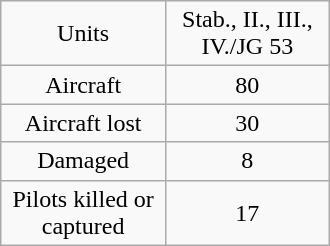<table class="wikitable" style = "float:right; margin-left:15px; text-align:center; width:220px; margin-right:0px">
<tr>
<td>Units</td>
<td>Stab., II., III., IV./JG 53</td>
</tr>
<tr>
<td>Aircraft</td>
<td>80</td>
</tr>
<tr>
<td>Aircraft lost</td>
<td>30</td>
</tr>
<tr>
<td>Damaged</td>
<td>8</td>
</tr>
<tr>
<td>Pilots killed or captured</td>
<td>17</td>
</tr>
</table>
